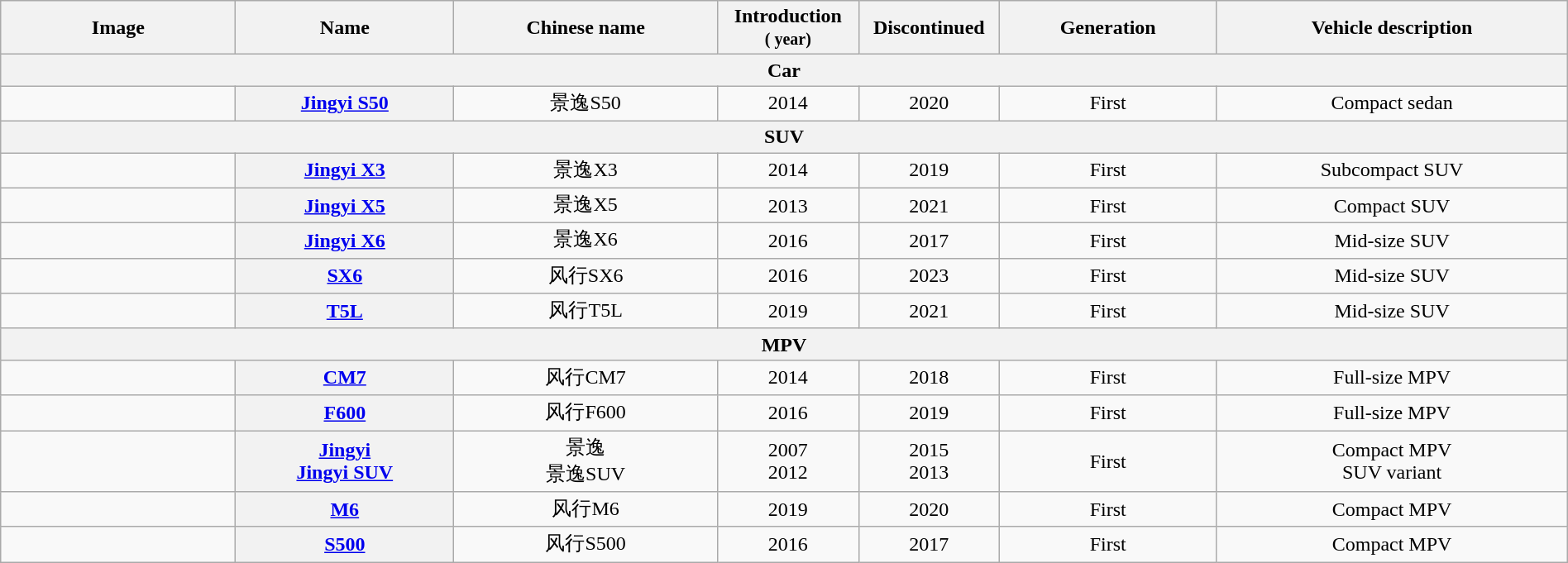<table class="wikitable sortable" style="text-align: center; width: 100%">
<tr>
<th class="unsortable" width="15%">Image</th>
<th>Name</th>
<th class="unsortable">Chinese name</th>
<th width="9%">Introduction<br><small>( year)</small></th>
<th width="9%">Discontinued</th>
<th>Generation</th>
<th>Vehicle description</th>
</tr>
<tr>
<th colspan="7">Car</th>
</tr>
<tr>
<td></td>
<th><a href='#'>Jingyi S50</a></th>
<td>景逸S50</td>
<td>2014</td>
<td>2020</td>
<td>First</td>
<td>Compact sedan</td>
</tr>
<tr>
<th colspan="7">SUV</th>
</tr>
<tr>
<td></td>
<th><a href='#'>Jingyi X3</a></th>
<td>景逸X3</td>
<td>2014</td>
<td>2019</td>
<td>First</td>
<td>Subcompact SUV</td>
</tr>
<tr>
<td></td>
<th><a href='#'>Jingyi X5</a></th>
<td>景逸X5</td>
<td>2013</td>
<td>2021</td>
<td>First</td>
<td>Compact SUV</td>
</tr>
<tr>
<td></td>
<th><a href='#'>Jingyi X6</a></th>
<td>景逸X6</td>
<td>2016</td>
<td>2017</td>
<td>First</td>
<td>Mid-size SUV</td>
</tr>
<tr>
<td></td>
<th><a href='#'>SX6</a></th>
<td>风行SX6</td>
<td>2016</td>
<td>2023</td>
<td>First</td>
<td>Mid-size SUV</td>
</tr>
<tr>
<td></td>
<th><a href='#'>T5L</a></th>
<td>风行T5L</td>
<td>2019</td>
<td>2021</td>
<td>First</td>
<td>Mid-size SUV</td>
</tr>
<tr>
<th colspan="7">MPV</th>
</tr>
<tr>
<td></td>
<th><a href='#'>CM7</a></th>
<td>风行CM7</td>
<td>2014</td>
<td>2018</td>
<td>First</td>
<td>Full-size MPV</td>
</tr>
<tr>
<td></td>
<th><a href='#'>F600</a></th>
<td>风行F600</td>
<td>2016</td>
<td>2019</td>
<td>First</td>
<td>Full-size MPV</td>
</tr>
<tr>
<td><br></td>
<th><a href='#'>Jingyi</a><br><a href='#'>Jingyi SUV</a></th>
<td>景逸<br>景逸SUV</td>
<td>2007<br>2012</td>
<td>2015<br>2013</td>
<td>First</td>
<td>Compact MPV<br>SUV variant</td>
</tr>
<tr>
<td></td>
<th><a href='#'>M6</a></th>
<td>风行M6</td>
<td>2019</td>
<td>2020</td>
<td>First</td>
<td>Compact MPV</td>
</tr>
<tr>
<td></td>
<th><a href='#'>S500</a></th>
<td>风行S500</td>
<td>2016</td>
<td>2017</td>
<td>First</td>
<td>Compact MPV</td>
</tr>
</table>
